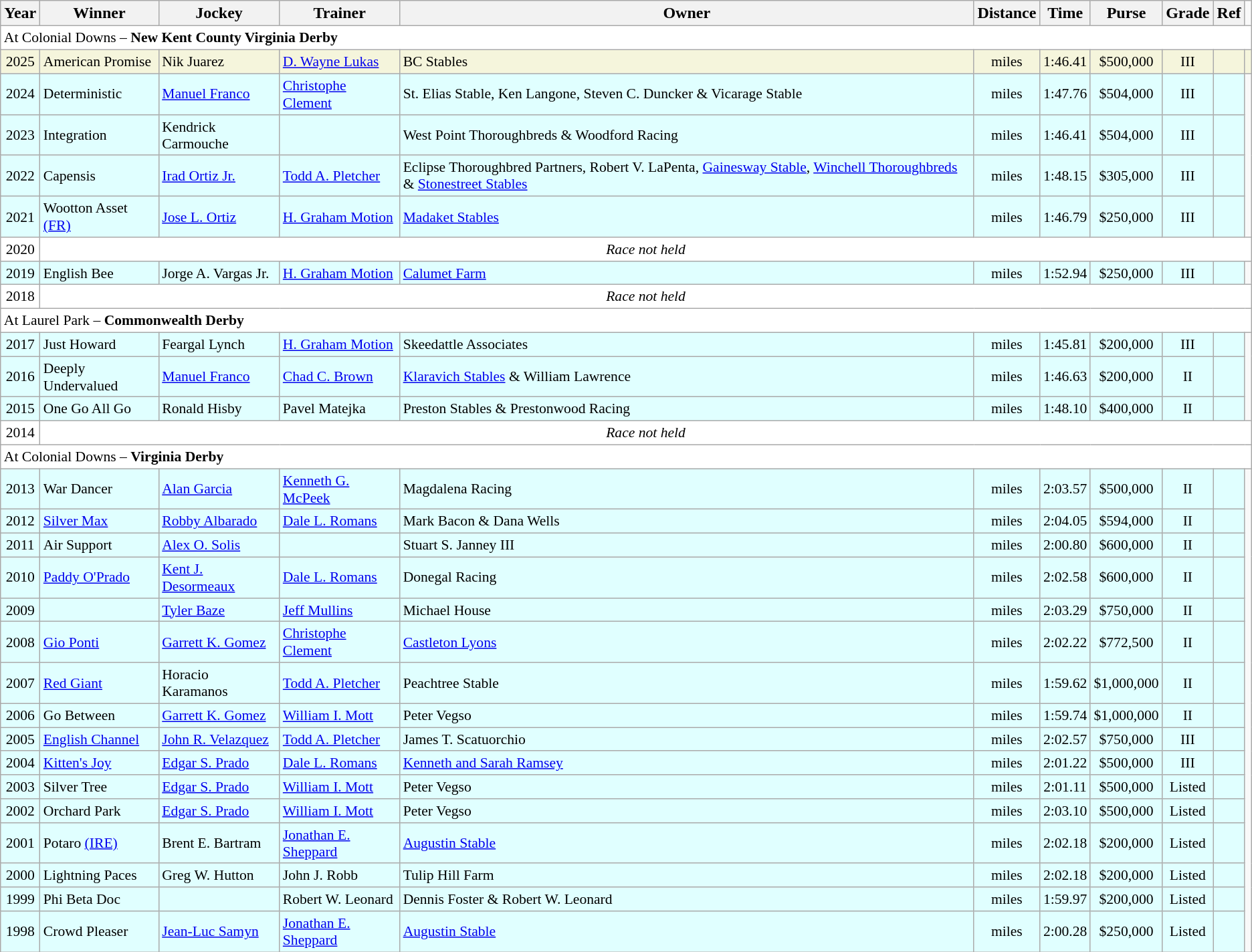<table class="wikitable sortable">
<tr>
<th>Year</th>
<th>Winner</th>
<th>Jockey</th>
<th>Trainer</th>
<th>Owner</th>
<th>Distance</th>
<th>Time</th>
<th>Purse</th>
<th>Grade</th>
<th>Ref</th>
</tr>
<tr style="font-size:90%; background-color:white">
<td align="left" colspan=11>At Colonial Downs – <strong>New Kent County Virginia Derby</strong></td>
</tr>
<tr style="font-size:90%; background-color:beige">
<td align=center>2025</td>
<td>American Promise</td>
<td>Nik Juarez</td>
<td><a href='#'>D. Wayne Lukas</a></td>
<td>BC Stables</td>
<td align=center> miles</td>
<td align=center>1:46.41</td>
<td align=center>$500,000</td>
<td align=center>III</td>
<td></td>
<td></td>
</tr>
<tr style="font-size:90%; background-color:lightcyan">
<td align=center>2024</td>
<td>Deterministic</td>
<td><a href='#'>Manuel Franco</a></td>
<td><a href='#'>Christophe Clement</a></td>
<td>St. Elias Stable, Ken Langone, Steven C. Duncker & Vicarage Stable</td>
<td align=center> miles</td>
<td align=center>1:47.76</td>
<td align=center>$504,000</td>
<td align=center>III</td>
<td></td>
</tr>
<tr style="font-size:90%; background-color:lightcyan">
<td align=center>2023</td>
<td>Integration</td>
<td>Kendrick Carmouche</td>
<td></td>
<td>West Point Thoroughbreds & Woodford Racing</td>
<td align=center> miles</td>
<td align=center>1:46.41</td>
<td align=center>$504,000</td>
<td align=center>III</td>
<td></td>
</tr>
<tr style="font-size:90%; background-color:lightcyan">
<td align=center>2022</td>
<td>Capensis</td>
<td><a href='#'>Irad Ortiz Jr.</a></td>
<td><a href='#'>Todd A. Pletcher</a></td>
<td>Eclipse Thoroughbred Partners, Robert V. LaPenta, <a href='#'>Gainesway Stable</a>, <a href='#'>Winchell Thoroughbreds</a> & <a href='#'>Stonestreet Stables</a></td>
<td align=center> miles</td>
<td align=center>1:48.15</td>
<td align=center>$305,000</td>
<td align=center>III</td>
<td></td>
</tr>
<tr style="font-size:90%; background-color:lightcyan">
<td align=center>2021</td>
<td>Wootton Asset <a href='#'>(FR)</a></td>
<td><a href='#'>Jose L. Ortiz</a></td>
<td><a href='#'>H. Graham Motion</a></td>
<td><a href='#'>Madaket Stables</a></td>
<td align=center> miles</td>
<td align=center>1:46.79</td>
<td align=center>$250,000</td>
<td align=center>III</td>
<td></td>
</tr>
<tr style="font-size:90%; background-color:white">
<td align="center">2020</td>
<td align="center" colspan=10><em>Race not held</em></td>
</tr>
<tr style="font-size:90%; background-color:lightcyan">
<td align=center>2019</td>
<td>English Bee</td>
<td>Jorge A. Vargas Jr.</td>
<td><a href='#'>H. Graham Motion</a></td>
<td><a href='#'>Calumet Farm</a></td>
<td align=center> miles</td>
<td align=center>1:52.94</td>
<td align=center>$250,000</td>
<td align=center>III</td>
<td></td>
</tr>
<tr style="font-size:90%; background-color:white">
<td align="center">2018</td>
<td align="center" colspan=10><em>Race not held</em></td>
</tr>
<tr style="font-size:90%; background-color:white">
<td align="left" colspan=11>At Laurel Park – <strong>Commonwealth Derby</strong></td>
</tr>
<tr style="font-size:90%; background-color:lightcyan">
<td align=center>2017</td>
<td>Just Howard</td>
<td>Feargal Lynch</td>
<td><a href='#'>H. Graham Motion</a></td>
<td>Skeedattle Associates</td>
<td align=center> miles</td>
<td align=center>1:45.81</td>
<td align=center>$200,000</td>
<td align=center>III</td>
<td></td>
</tr>
<tr style="font-size:90%; background-color:lightcyan">
<td align=center>2016</td>
<td>Deeply Undervalued</td>
<td><a href='#'>Manuel Franco</a></td>
<td><a href='#'>Chad C. Brown</a></td>
<td><a href='#'>Klaravich Stables</a> & William Lawrence</td>
<td align=center> miles</td>
<td align=center>1:46.63</td>
<td align=center>$200,000</td>
<td align=center>II</td>
<td></td>
</tr>
<tr style="font-size:90%; background-color:lightcyan">
<td align=center>2015</td>
<td>One Go All Go</td>
<td>Ronald Hisby</td>
<td>Pavel Matejka</td>
<td>Preston Stables & Prestonwood Racing</td>
<td align=center> miles</td>
<td align=center>1:48.10</td>
<td align=center>$400,000</td>
<td align=center>II</td>
<td></td>
</tr>
<tr style="font-size:90%; background-color:white">
<td align="center">2014</td>
<td align="center" colspan=10><em>Race not held</em></td>
</tr>
<tr style="font-size:90%; background-color:white">
<td align="left" colspan=11>At Colonial Downs – <strong>Virginia Derby</strong></td>
</tr>
<tr style="font-size:90%; background-color:lightcyan">
<td align=center>2013</td>
<td>War Dancer</td>
<td><a href='#'>Alan Garcia</a></td>
<td><a href='#'>Kenneth G. McPeek</a></td>
<td>Magdalena Racing</td>
<td align=center> miles</td>
<td align=center>2:03.57</td>
<td align=center>$500,000</td>
<td align=center>II</td>
<td></td>
</tr>
<tr style="font-size:90%; background-color:lightcyan">
<td align=center>2012</td>
<td><a href='#'>Silver Max</a></td>
<td><a href='#'>Robby Albarado</a></td>
<td><a href='#'>Dale L. Romans</a></td>
<td>Mark Bacon & Dana Wells</td>
<td align=center> miles</td>
<td align=center>2:04.05</td>
<td align=center>$594,000</td>
<td align=center>II</td>
<td></td>
</tr>
<tr style="font-size:90%; background-color:lightcyan">
<td align=center>2011</td>
<td>Air Support</td>
<td><a href='#'>Alex O. Solis</a></td>
<td></td>
<td>Stuart S. Janney III</td>
<td align=center> miles</td>
<td align=center>2:00.80</td>
<td align=center>$600,000</td>
<td align=center>II</td>
<td></td>
</tr>
<tr style="font-size:90%; background-color:lightcyan">
<td align=center>2010</td>
<td><a href='#'>Paddy O'Prado</a></td>
<td><a href='#'>Kent J. Desormeaux</a></td>
<td><a href='#'>Dale L. Romans</a></td>
<td>Donegal Racing</td>
<td align=center> miles</td>
<td align=center>2:02.58</td>
<td align=center>$600,000</td>
<td align=center>II</td>
<td></td>
</tr>
<tr style="font-size:90%; background-color:lightcyan">
<td align=center>2009</td>
<td></td>
<td><a href='#'>Tyler Baze</a></td>
<td><a href='#'>Jeff Mullins</a></td>
<td>Michael House</td>
<td align=center> miles</td>
<td align=center>2:03.29</td>
<td align=center>$750,000</td>
<td align=center>II</td>
<td></td>
</tr>
<tr style="font-size:90%; background-color:lightcyan">
<td align=center>2008</td>
<td><a href='#'>Gio Ponti</a></td>
<td><a href='#'>Garrett K. Gomez</a></td>
<td><a href='#'>Christophe Clement</a></td>
<td><a href='#'>Castleton Lyons</a></td>
<td align=center> miles</td>
<td align=center>2:02.22</td>
<td align=center>$772,500</td>
<td align=center>II</td>
<td></td>
</tr>
<tr style="font-size:90%; background-color:lightcyan">
<td align=center>2007</td>
<td><a href='#'>Red Giant</a></td>
<td>Horacio Karamanos</td>
<td><a href='#'>Todd A. Pletcher</a></td>
<td>Peachtree Stable</td>
<td align=center> miles</td>
<td align=center>1:59.62</td>
<td align=center>$1,000,000</td>
<td align=center>II</td>
<td></td>
</tr>
<tr style="font-size:90%; background-color:lightcyan">
<td align=center>2006</td>
<td>Go Between</td>
<td><a href='#'>Garrett K. Gomez</a></td>
<td><a href='#'>William I. Mott</a></td>
<td>Peter Vegso</td>
<td align=center> miles</td>
<td align=center>1:59.74</td>
<td align=center>$1,000,000</td>
<td align=center>II</td>
<td></td>
</tr>
<tr style="font-size:90%; background-color:lightcyan">
<td align=center>2005</td>
<td><a href='#'>English Channel</a></td>
<td><a href='#'>John R. Velazquez</a></td>
<td><a href='#'>Todd A. Pletcher</a></td>
<td>James T. Scatuorchio</td>
<td align=center> miles</td>
<td align=center>2:02.57</td>
<td align=center>$750,000</td>
<td align=center>III</td>
<td></td>
</tr>
<tr style="font-size:90%; background-color:lightcyan">
<td align=center>2004</td>
<td><a href='#'>Kitten's Joy</a></td>
<td><a href='#'>Edgar S. Prado</a></td>
<td><a href='#'>Dale L. Romans</a></td>
<td><a href='#'>Kenneth and Sarah Ramsey</a></td>
<td align=center> miles</td>
<td align=center>2:01.22</td>
<td align=center>$500,000</td>
<td align=center>III</td>
<td></td>
</tr>
<tr style="font-size:90%; background-color:lightcyan">
<td align=center>2003</td>
<td>Silver Tree</td>
<td><a href='#'>Edgar S. Prado</a></td>
<td><a href='#'>William I. Mott</a></td>
<td>Peter Vegso</td>
<td align=center> miles</td>
<td align=center>2:01.11</td>
<td align=center>$500,000</td>
<td align=center>Listed</td>
<td></td>
</tr>
<tr style="font-size:90%; background-color:lightcyan">
<td align=center>2002</td>
<td>Orchard Park</td>
<td><a href='#'>Edgar S. Prado</a></td>
<td><a href='#'>William I. Mott</a></td>
<td>Peter Vegso</td>
<td align=center> miles</td>
<td align=center>2:03.10</td>
<td align=center>$500,000</td>
<td align=center>Listed</td>
<td></td>
</tr>
<tr style="font-size:90%; background-color:lightcyan">
<td align=center>2001</td>
<td>Potaro <a href='#'>(IRE)</a></td>
<td>Brent E. Bartram</td>
<td><a href='#'>Jonathan E. Sheppard</a></td>
<td><a href='#'>Augustin Stable</a></td>
<td align=center> miles</td>
<td align=center>2:02.18</td>
<td align=center>$200,000</td>
<td align=center>Listed</td>
<td></td>
</tr>
<tr style="font-size:90%; background-color:lightcyan">
<td align=center>2000</td>
<td>Lightning Paces</td>
<td>Greg W. Hutton</td>
<td>John J. Robb</td>
<td>Tulip Hill Farm</td>
<td align=center> miles</td>
<td align=center>2:02.18</td>
<td align=center>$200,000</td>
<td align=center>Listed</td>
<td></td>
</tr>
<tr style="font-size:90%; background-color:lightcyan">
<td align=center>1999</td>
<td>Phi Beta Doc</td>
<td></td>
<td>Robert W. Leonard</td>
<td>Dennis Foster & Robert W. Leonard</td>
<td align=center> miles</td>
<td align=center>1:59.97</td>
<td align=center>$200,000</td>
<td align=center>Listed</td>
<td></td>
</tr>
<tr style="font-size:90%; background-color:lightcyan">
<td align=center>1998</td>
<td>Crowd Pleaser</td>
<td><a href='#'>Jean-Luc Samyn</a></td>
<td><a href='#'>Jonathan E. Sheppard</a></td>
<td><a href='#'>Augustin Stable</a></td>
<td align=center> miles</td>
<td align=center>2:00.28</td>
<td align=center>$250,000</td>
<td align=center>Listed</td>
<td></td>
</tr>
</table>
